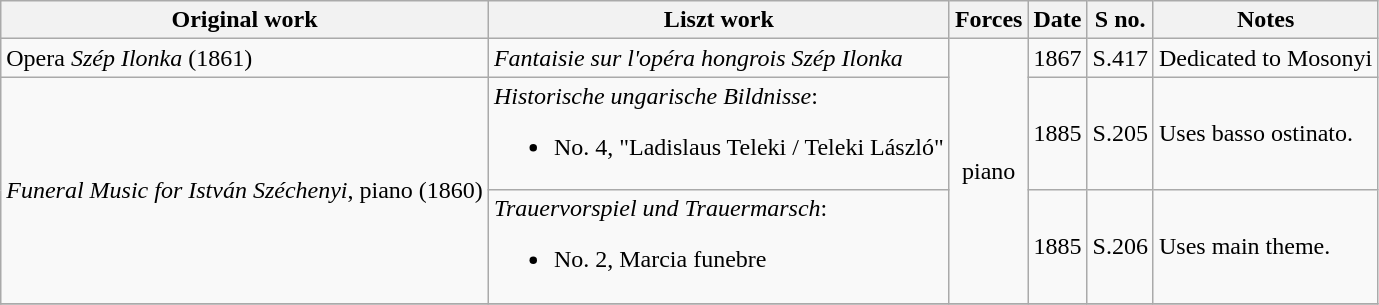<table class="wikitable">
<tr>
<th>Original work</th>
<th>Liszt work</th>
<th>Forces</th>
<th>Date</th>
<th>S no.</th>
<th>Notes</th>
</tr>
<tr>
<td>Opera <em>Szép Ilonka</em> (1861)</td>
<td><em>Fantaisie sur l'opéra hongrois Szép Ilonka</em></td>
<td rowspan=3 style="text-align: center">piano</td>
<td>1867</td>
<td>S.417</td>
<td>Dedicated to Mosonyi</td>
</tr>
<tr>
<td rowspan=2><em>Funeral Music for István Széchenyi</em>, piano (1860)</td>
<td><em>Historische ungarische Bildnisse</em>:<br><ul><li>No. 4, "Ladislaus Teleki / Teleki László"</li></ul></td>
<td>1885</td>
<td>S.205</td>
<td>Uses basso ostinato.</td>
</tr>
<tr>
<td><em>Trauervorspiel und Trauermarsch</em>:<br><ul><li>No. 2, Marcia funebre</li></ul></td>
<td>1885</td>
<td>S.206</td>
<td>Uses main theme.</td>
</tr>
<tr>
</tr>
</table>
